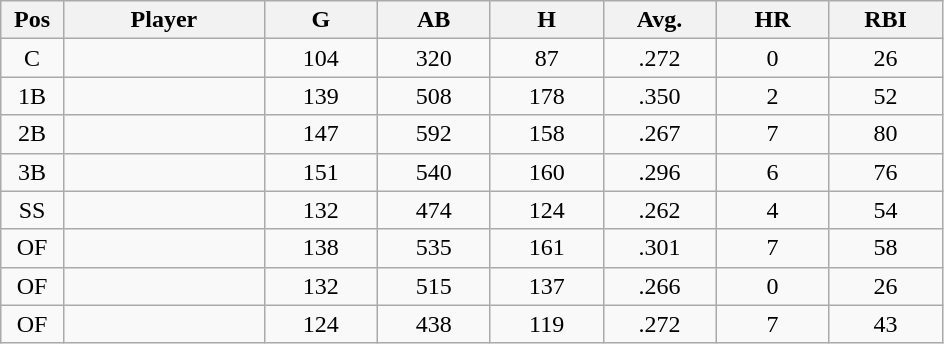<table class="wikitable sortable">
<tr>
<th bgcolor="#DDDDFF" width="5%">Pos</th>
<th bgcolor="#DDDDFF" width="16%">Player</th>
<th bgcolor="#DDDDFF" width="9%">G</th>
<th bgcolor="#DDDDFF" width="9%">AB</th>
<th bgcolor="#DDDDFF" width="9%">H</th>
<th bgcolor="#DDDDFF" width="9%">Avg.</th>
<th bgcolor="#DDDDFF" width="9%">HR</th>
<th bgcolor="#DDDDFF" width="9%">RBI</th>
</tr>
<tr align="center">
<td>C</td>
<td></td>
<td>104</td>
<td>320</td>
<td>87</td>
<td>.272</td>
<td>0</td>
<td>26</td>
</tr>
<tr align="center">
<td>1B</td>
<td></td>
<td>139</td>
<td>508</td>
<td>178</td>
<td>.350</td>
<td>2</td>
<td>52</td>
</tr>
<tr align="center">
<td>2B</td>
<td></td>
<td>147</td>
<td>592</td>
<td>158</td>
<td>.267</td>
<td>7</td>
<td>80</td>
</tr>
<tr align="center">
<td>3B</td>
<td></td>
<td>151</td>
<td>540</td>
<td>160</td>
<td>.296</td>
<td>6</td>
<td>76</td>
</tr>
<tr align="center">
<td>SS</td>
<td></td>
<td>132</td>
<td>474</td>
<td>124</td>
<td>.262</td>
<td>4</td>
<td>54</td>
</tr>
<tr align="center">
<td>OF</td>
<td></td>
<td>138</td>
<td>535</td>
<td>161</td>
<td>.301</td>
<td>7</td>
<td>58</td>
</tr>
<tr align="center">
<td>OF</td>
<td></td>
<td>132</td>
<td>515</td>
<td>137</td>
<td>.266</td>
<td>0</td>
<td>26</td>
</tr>
<tr align="center">
<td>OF</td>
<td></td>
<td>124</td>
<td>438</td>
<td>119</td>
<td>.272</td>
<td>7</td>
<td>43</td>
</tr>
</table>
